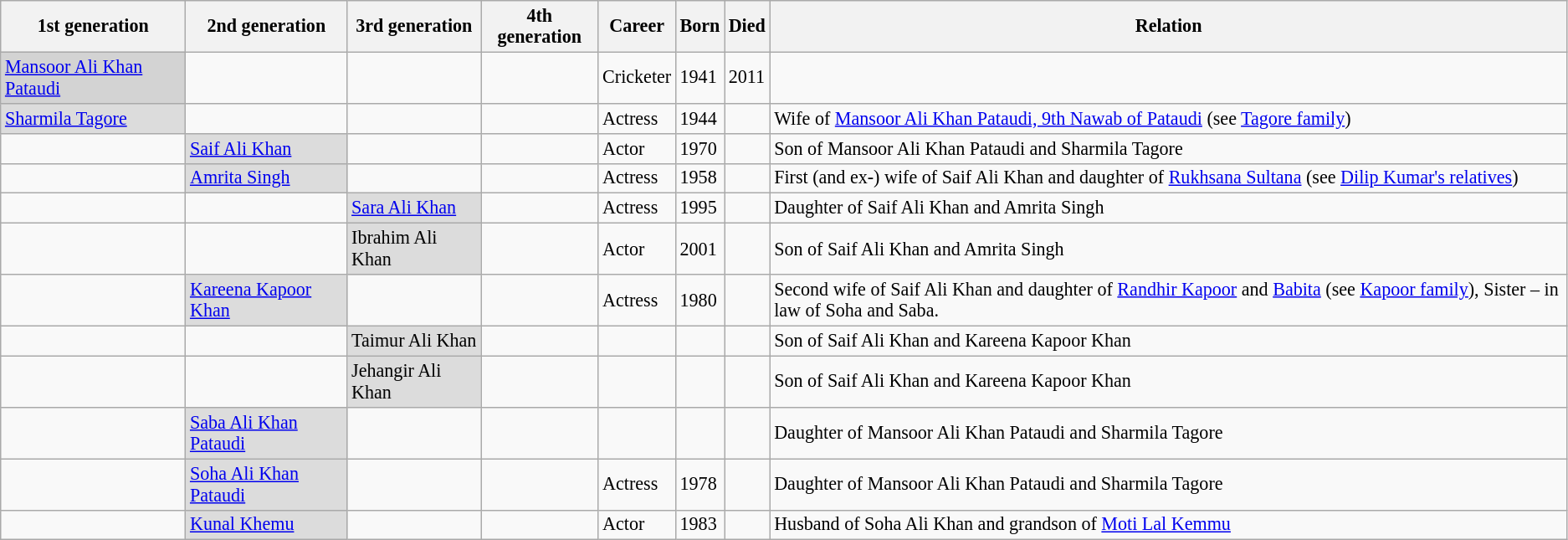<table class="wikitable sortable"  style="font-size:92%">
<tr>
<th>1st generation</th>
<th>2nd generation</th>
<th>3rd generation</th>
<th>4th generation</th>
<th>Career</th>
<th>Born</th>
<th>Died</th>
<th>Relation</th>
</tr>
<tr>
<td style="background: #D3D3D3;"><a href='#'>Mansoor Ali Khan Pataudi</a></td>
<td></td>
<td></td>
<td></td>
<td>Cricketer</td>
<td>1941</td>
<td>2011</td>
<td></td>
</tr>
<tr>
<td style="background: #DCDCDC;"><a href='#'>Sharmila Tagore</a></td>
<td></td>
<td></td>
<td></td>
<td>Actress</td>
<td>1944</td>
<td></td>
<td>Wife of <a href='#'>Mansoor Ali Khan Pataudi, 9th Nawab of Pataudi</a> (see <a href='#'>Tagore family</a>)</td>
</tr>
<tr>
<td></td>
<td style="background: #DCDCDC;"><a href='#'>Saif Ali Khan</a></td>
<td></td>
<td></td>
<td>Actor</td>
<td>1970</td>
<td></td>
<td>Son of Mansoor Ali Khan Pataudi and Sharmila Tagore</td>
</tr>
<tr>
<td></td>
<td style="background: #DCDCDC;"><a href='#'>Amrita Singh</a></td>
<td></td>
<td></td>
<td>Actress</td>
<td>1958</td>
<td></td>
<td>First (and ex-) wife of Saif Ali Khan and daughter of <a href='#'>Rukhsana Sultana</a> (see <a href='#'>Dilip Kumar's relatives</a>)</td>
</tr>
<tr>
<td></td>
<td></td>
<td style="background: #DCDCDC;"><a href='#'>Sara Ali Khan</a></td>
<td></td>
<td>Actress</td>
<td>1995</td>
<td></td>
<td>Daughter of Saif Ali Khan and Amrita Singh</td>
</tr>
<tr>
<td></td>
<td></td>
<td style="background: #DCDCDC;">Ibrahim Ali Khan</td>
<td></td>
<td>Actor</td>
<td>2001</td>
<td></td>
<td>Son of Saif Ali Khan and Amrita Singh</td>
</tr>
<tr>
<td></td>
<td style="background: #DCDCDC;"><a href='#'>Kareena Kapoor Khan</a></td>
<td></td>
<td></td>
<td>Actress</td>
<td>1980</td>
<td></td>
<td>Second wife of Saif Ali Khan and daughter of <a href='#'>Randhir Kapoor</a> and <a href='#'>Babita</a> (see <a href='#'>Kapoor family</a>), Sister – in law of Soha and Saba.</td>
</tr>
<tr>
<td></td>
<td></td>
<td style="background: #DCDCDC;">Taimur Ali Khan</td>
<td></td>
<td></td>
<td></td>
<td></td>
<td>Son of Saif Ali Khan and Kareena Kapoor Khan</td>
</tr>
<tr>
<td></td>
<td></td>
<td style="background: #DCDCDC;">Jehangir Ali Khan</td>
<td></td>
<td></td>
<td></td>
<td></td>
<td>Son of Saif Ali Khan and Kareena Kapoor Khan</td>
</tr>
<tr>
<td></td>
<td style="background: #DCDCDC;"><a href='#'>Saba Ali Khan Pataudi</a></td>
<td></td>
<td></td>
<td></td>
<td></td>
<td></td>
<td>Daughter of Mansoor Ali Khan Pataudi and Sharmila Tagore</td>
</tr>
<tr>
<td></td>
<td style="background: #DCDCDC;"><a href='#'>Soha Ali Khan Pataudi</a></td>
<td></td>
<td></td>
<td>Actress</td>
<td>1978</td>
<td></td>
<td>Daughter of Mansoor Ali Khan Pataudi and Sharmila Tagore</td>
</tr>
<tr>
<td></td>
<td style="background: #DCDCDC;"><a href='#'>Kunal Khemu</a></td>
<td></td>
<td></td>
<td>Actor</td>
<td>1983</td>
<td></td>
<td>Husband of Soha Ali Khan and grandson of <a href='#'>Moti Lal Kemmu</a></td>
</tr>
</table>
